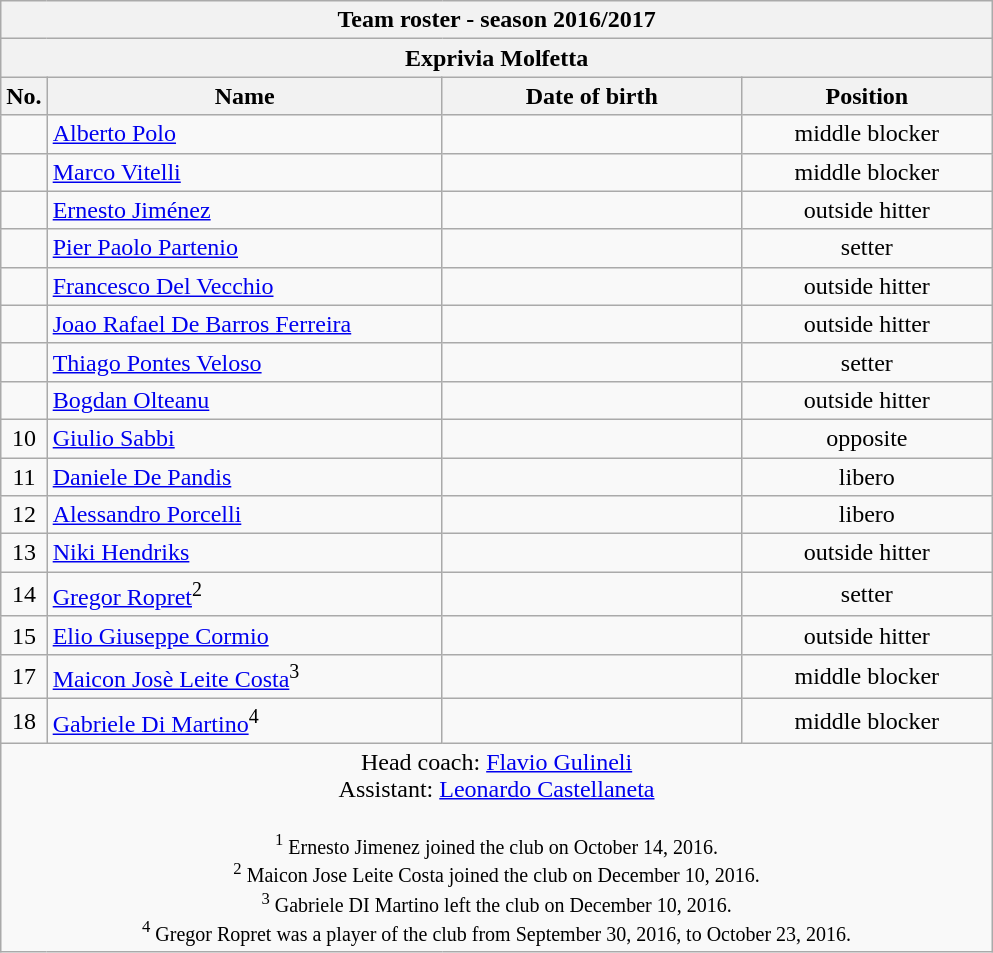<table class="wikitable sortable" style="font-size:100%; text-align:center;">
<tr>
<th colspan=6>Team roster - season 2016/2017</th>
</tr>
<tr>
<th colspan=6>Exprivia Molfetta</th>
</tr>
<tr>
<th>No.</th>
<th style="width:16em">Name</th>
<th style="width:12em">Date of birth</th>
<th style="width:10em">Position</th>
</tr>
<tr>
<td></td>
<td align=left> <a href='#'>Alberto Polo</a></td>
<td align=right></td>
<td>middle blocker</td>
</tr>
<tr>
<td></td>
<td align=left> <a href='#'>Marco Vitelli</a></td>
<td align=right></td>
<td>middle blocker</td>
</tr>
<tr>
<td></td>
<td align=left> <a href='#'>Ernesto Jiménez</a></td>
<td align=right></td>
<td>outside hitter</td>
</tr>
<tr>
<td></td>
<td align=left> <a href='#'>Pier Paolo Partenio</a></td>
<td align=right></td>
<td>setter</td>
</tr>
<tr>
<td></td>
<td align=left> <a href='#'>Francesco Del Vecchio</a></td>
<td align=right></td>
<td>outside hitter</td>
</tr>
<tr>
<td></td>
<td align=left> <a href='#'>Joao Rafael De Barros Ferreira</a></td>
<td align=right></td>
<td>outside hitter</td>
</tr>
<tr>
<td></td>
<td align=left> <a href='#'>Thiago Pontes Veloso</a></td>
<td align=right></td>
<td>setter</td>
</tr>
<tr>
<td></td>
<td align=left> <a href='#'>Bogdan Olteanu</a></td>
<td align=right></td>
<td>outside hitter</td>
</tr>
<tr>
<td>10</td>
<td align=left> <a href='#'>Giulio Sabbi</a></td>
<td align=right></td>
<td>opposite</td>
</tr>
<tr>
<td>11</td>
<td align=left> <a href='#'>Daniele De Pandis</a></td>
<td align=right></td>
<td>libero</td>
</tr>
<tr>
<td>12</td>
<td align=left> <a href='#'>Alessandro Porcelli</a></td>
<td align=right></td>
<td>libero</td>
</tr>
<tr>
<td>13</td>
<td align=left> <a href='#'>Niki Hendriks</a></td>
<td align=right></td>
<td>outside hitter</td>
</tr>
<tr>
<td>14</td>
<td align=left> <a href='#'>Gregor Ropret</a><sup>2</sup></td>
<td align=right></td>
<td>setter</td>
</tr>
<tr>
<td>15</td>
<td align=left> <a href='#'>Elio Giuseppe Cormio</a></td>
<td align=right></td>
<td>outside hitter</td>
</tr>
<tr>
<td>17</td>
<td align=left> <a href='#'>Maicon Josè Leite Costa</a><sup>3</sup></td>
<td align=right></td>
<td>middle blocker</td>
</tr>
<tr>
<td>18</td>
<td align=left> <a href='#'>Gabriele Di Martino</a><sup>4</sup></td>
<td align=right></td>
<td>middle blocker</td>
</tr>
<tr>
<td colspan=4>Head coach: <a href='#'>Flavio Gulineli</a><br>Assistant: <a href='#'>Leonardo Castellaneta</a><br><br><small><sup>1</sup> Ernesto Jimenez joined the club on October 14, 2016.</small><br>
<small><sup>2</sup> Maicon Jose Leite Costa joined the club on December 10, 2016.</small><br>
<small><sup>3</sup> Gabriele DI Martino left the club on December 10, 2016.</small><br>
<small><sup>4</sup> Gregor Ropret was a player of the club from September 30, 2016, to October 23, 2016.</small><br></td>
</tr>
</table>
